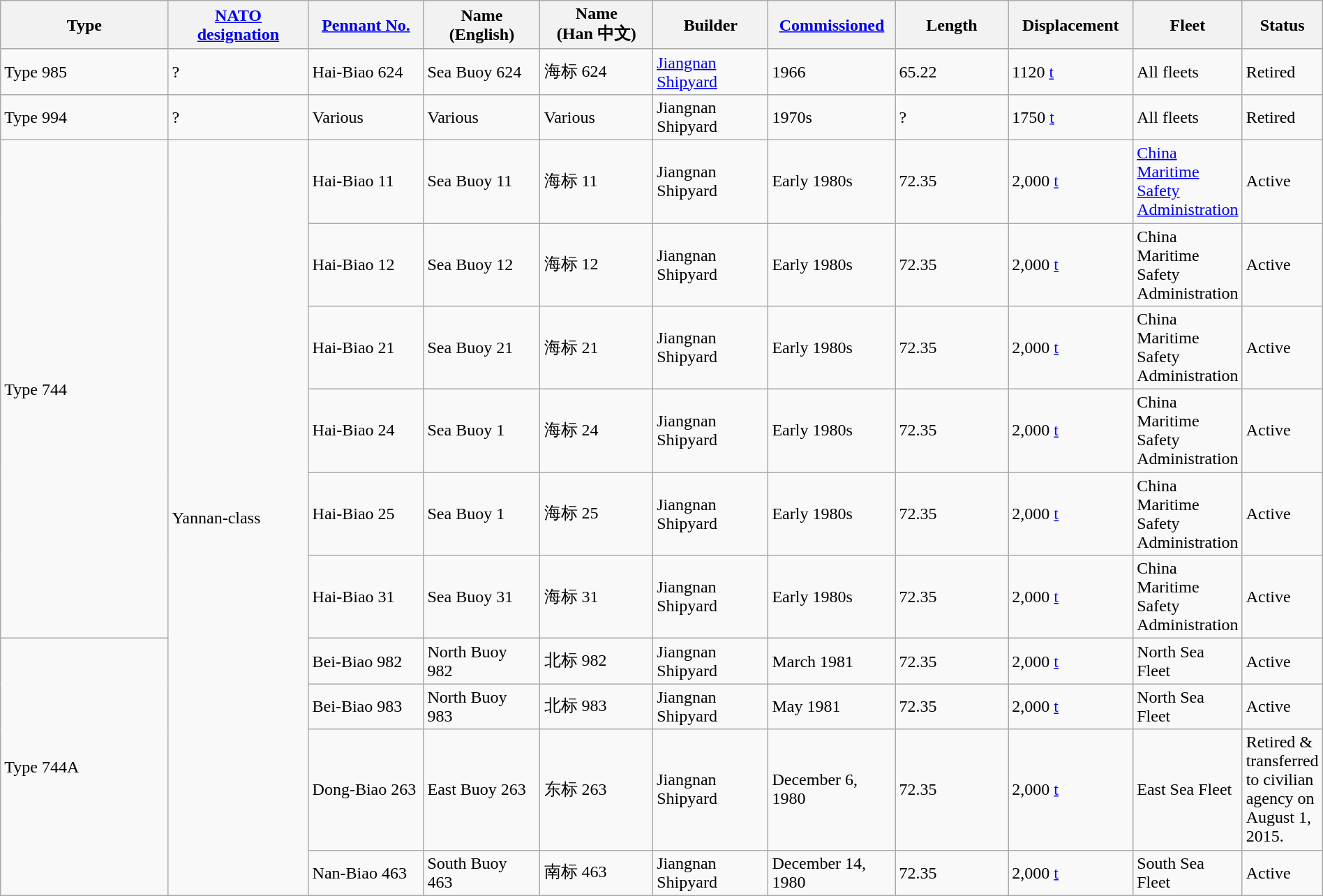<table class="wikitable sortable"  style="margin:auto; width:100%;">
<tr>
<th style="text-align:center; width:16%;">Type</th>
<th style="text-align:center; width:12%;"><a href='#'>NATO designation</a></th>
<th style="text-align:center; width:10%;"><a href='#'>Pennant No.</a></th>
<th style="text-align:center; width:10%;">Name<br>(English)</th>
<th style="text-align:center; width:10%;">Name<br>(Han 中文)</th>
<th style="text-align:center; width:10%;">Builder</th>
<th style="text-align:center; width:10%;"><a href='#'>Commissioned</a></th>
<th style="text-align:center; width:10%;">Length</th>
<th style="text-align:center; width:10%;">Displacement</th>
<th style="text-align:center; width:10%;">Fleet</th>
<th style="text-align:center; width:10%;">Status</th>
</tr>
<tr>
<td>Type 985</td>
<td>?</td>
<td>Hai-Biao 624</td>
<td>Sea Buoy 624</td>
<td>海标 624</td>
<td><a href='#'>Jiangnan Shipyard</a></td>
<td>1966</td>
<td>65.22</td>
<td>1120 <a href='#'>t</a></td>
<td>All fleets</td>
<td><span>Retired</span></td>
</tr>
<tr>
<td>Type 994</td>
<td>?</td>
<td>Various</td>
<td>Various</td>
<td>Various</td>
<td>Jiangnan Shipyard</td>
<td>1970s</td>
<td>?</td>
<td>1750 <a href='#'>t</a></td>
<td>All fleets</td>
<td><span>Retired</span></td>
</tr>
<tr>
<td rowspan="6">Type 744</td>
<td rowspan="10">Yannan-class</td>
<td>Hai-Biao 11</td>
<td>Sea Buoy 11</td>
<td>海标 11</td>
<td>Jiangnan Shipyard</td>
<td>Early 1980s</td>
<td>72.35</td>
<td>2,000 <a href='#'>t</a></td>
<td><a href='#'>China Maritime Safety Administration</a></td>
<td><span>Active</span></td>
</tr>
<tr>
<td>Hai-Biao 12</td>
<td>Sea Buoy 12</td>
<td>海标 12</td>
<td>Jiangnan Shipyard</td>
<td>Early 1980s</td>
<td>72.35</td>
<td>2,000 <a href='#'>t</a></td>
<td>China Maritime Safety Administration</td>
<td><span>Active</span></td>
</tr>
<tr>
<td>Hai-Biao 21</td>
<td>Sea Buoy 21</td>
<td>海标 21</td>
<td>Jiangnan Shipyard</td>
<td>Early 1980s</td>
<td>72.35</td>
<td>2,000 <a href='#'>t</a></td>
<td>China Maritime Safety Administration</td>
<td><span>Active</span></td>
</tr>
<tr>
<td>Hai-Biao 24</td>
<td>Sea Buoy 1</td>
<td>海标 24</td>
<td>Jiangnan Shipyard</td>
<td>Early 1980s</td>
<td>72.35</td>
<td>2,000 <a href='#'>t</a></td>
<td>China Maritime Safety Administration</td>
<td><span>Active</span></td>
</tr>
<tr>
<td>Hai-Biao 25</td>
<td>Sea Buoy 1</td>
<td>海标 25</td>
<td>Jiangnan Shipyard</td>
<td>Early 1980s</td>
<td>72.35</td>
<td>2,000 <a href='#'>t</a></td>
<td>China Maritime Safety Administration</td>
<td><span>Active</span></td>
</tr>
<tr>
<td>Hai-Biao 31</td>
<td>Sea Buoy 31</td>
<td>海标 31</td>
<td>Jiangnan Shipyard</td>
<td>Early 1980s</td>
<td>72.35</td>
<td>2,000 <a href='#'>t</a></td>
<td>China Maritime Safety Administration</td>
<td><span>Active</span></td>
</tr>
<tr>
<td rowspan="4">Type 744A</td>
<td>Bei-Biao 982</td>
<td>North Buoy 982</td>
<td>北标 982</td>
<td>Jiangnan Shipyard</td>
<td>March 1981</td>
<td>72.35</td>
<td>2,000 <a href='#'>t</a></td>
<td>North Sea Fleet</td>
<td><span>Active</span></td>
</tr>
<tr>
<td>Bei-Biao 983</td>
<td>North Buoy 983</td>
<td>北标 983</td>
<td>Jiangnan Shipyard</td>
<td>May 1981</td>
<td>72.35</td>
<td>2,000 <a href='#'>t</a></td>
<td>North Sea Fleet</td>
<td><span>Active</span></td>
</tr>
<tr>
<td>Dong-Biao 263</td>
<td>East Buoy 263</td>
<td>东标 263</td>
<td>Jiangnan Shipyard</td>
<td>December 6, 1980</td>
<td>72.35</td>
<td>2,000 <a href='#'>t</a></td>
<td>East Sea Fleet</td>
<td><span>Retired & transferred to civilian agency on August 1, 2015.</span></td>
</tr>
<tr>
<td>Nan-Biao 463</td>
<td>South Buoy 463</td>
<td>南标 463</td>
<td>Jiangnan Shipyard</td>
<td>December 14, 1980</td>
<td>72.35</td>
<td>2,000 <a href='#'>t</a></td>
<td>South Sea Fleet</td>
<td><span>Active</span></td>
</tr>
</table>
